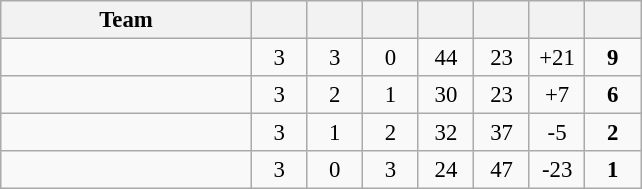<table class="wikitable" style="text-align:center;font-size:95%">
<tr>
<th width=160>Team</th>
<th width=30></th>
<th width=30></th>
<th width=30></th>
<th width=30></th>
<th width=30></th>
<th width=30></th>
<th width=30></th>
</tr>
<tr>
<td align="left"></td>
<td>3</td>
<td>3</td>
<td>0</td>
<td>44</td>
<td>23</td>
<td>+21</td>
<td><strong>9</strong></td>
</tr>
<tr>
<td align="left"></td>
<td>3</td>
<td>2</td>
<td>1</td>
<td>30</td>
<td>23</td>
<td>+7</td>
<td><strong>6</strong></td>
</tr>
<tr>
<td align="left"></td>
<td>3</td>
<td>1</td>
<td>2</td>
<td>32</td>
<td>37</td>
<td>-5</td>
<td><strong>2</strong></td>
</tr>
<tr>
<td align="left"></td>
<td>3</td>
<td>0</td>
<td>3</td>
<td>24</td>
<td>47</td>
<td>-23</td>
<td><strong>1</strong></td>
</tr>
</table>
